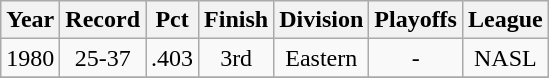<table class="wikitable">
<tr style="background: #F2F2F2;">
<th>Year</th>
<th>Record</th>
<th>Pct</th>
<th>Finish</th>
<th>Division</th>
<th>Playoffs</th>
<th>League</th>
</tr>
<tr align=center>
<td>1980</td>
<td>25-37</td>
<td>.403</td>
<td>3rd</td>
<td>Eastern</td>
<td>-</td>
<td>NASL</td>
</tr>
<tr align=center>
</tr>
</table>
